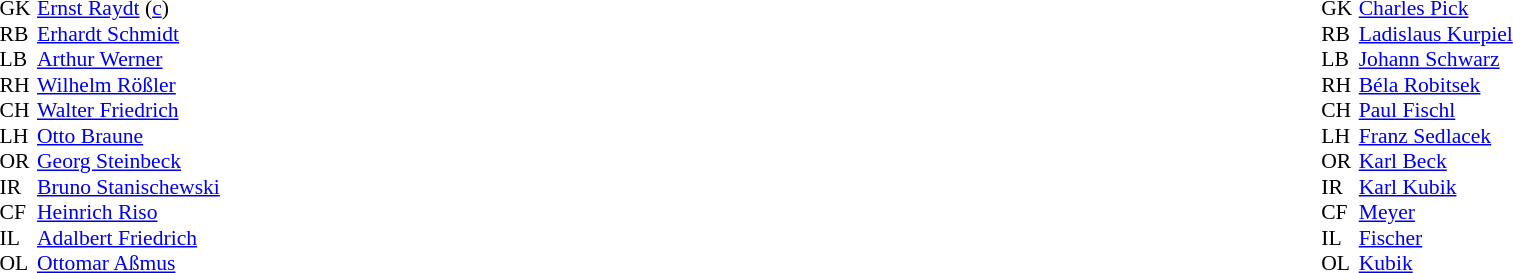<table width="100%">
<tr>
<td valign="top" width="40%"><br><table style="font-size:90%" cellspacing="0" cellpadding="0">
<tr>
<th width=25></th>
</tr>
<tr>
<td>GK</td>
<td> <a href='#'>Ernst Raydt</a> (<a href='#'>c</a>)</td>
</tr>
<tr>
<td>RB</td>
<td> <a href='#'>Erhardt Schmidt</a></td>
</tr>
<tr>
<td>LB</td>
<td> <a href='#'>Arthur Werner</a></td>
</tr>
<tr>
<td>RH</td>
<td> <a href='#'>Wilhelm Rößler</a></td>
</tr>
<tr>
<td>CH</td>
<td> <a href='#'>Walter Friedrich</a></td>
</tr>
<tr>
<td>LH</td>
<td> <a href='#'>Otto Braune</a></td>
</tr>
<tr>
<td>OR</td>
<td> <a href='#'>Georg Steinbeck</a></td>
</tr>
<tr>
<td>IR</td>
<td> <a href='#'>Bruno Stanischewski</a></td>
</tr>
<tr>
<td>CF</td>
<td> <a href='#'>Heinrich Riso</a></td>
</tr>
<tr>
<td>IL</td>
<td> <a href='#'>Adalbert Friedrich</a></td>
</tr>
<tr>
<td>OL</td>
<td> <a href='#'>Ottomar Aßmus</a></td>
</tr>
</table>
</td>
<td valign="top"></td>
<td valign="top" width="50%"><br><table style="font-size:90%; margin:auto" cellspacing="0" cellpadding="0">
<tr>
<th width=25></th>
</tr>
<tr>
<td>GK</td>
<td> <a href='#'>Charles Pick</a></td>
</tr>
<tr>
<td>RB</td>
<td> <a href='#'>Ladislaus Kurpiel</a></td>
</tr>
<tr>
<td>LB</td>
<td> <a href='#'>Johann Schwarz</a></td>
</tr>
<tr>
<td>RH</td>
<td> <a href='#'>Béla Robitsek</a></td>
</tr>
<tr>
<td>CH</td>
<td> <a href='#'>Paul Fischl</a></td>
</tr>
<tr>
<td>LH</td>
<td> <a href='#'>Franz Sedlacek</a></td>
</tr>
<tr>
<td>OR</td>
<td> <a href='#'>Karl Beck</a></td>
</tr>
<tr>
<td>IR</td>
<td> <a href='#'>Karl Kubik</a></td>
</tr>
<tr>
<td>CF</td>
<td> <a href='#'>Meyer</a></td>
</tr>
<tr>
<td>IL</td>
<td> <a href='#'>Fischer</a></td>
</tr>
<tr>
<td>OL</td>
<td> <a href='#'>Kubik</a></td>
</tr>
</table>
</td>
</tr>
</table>
